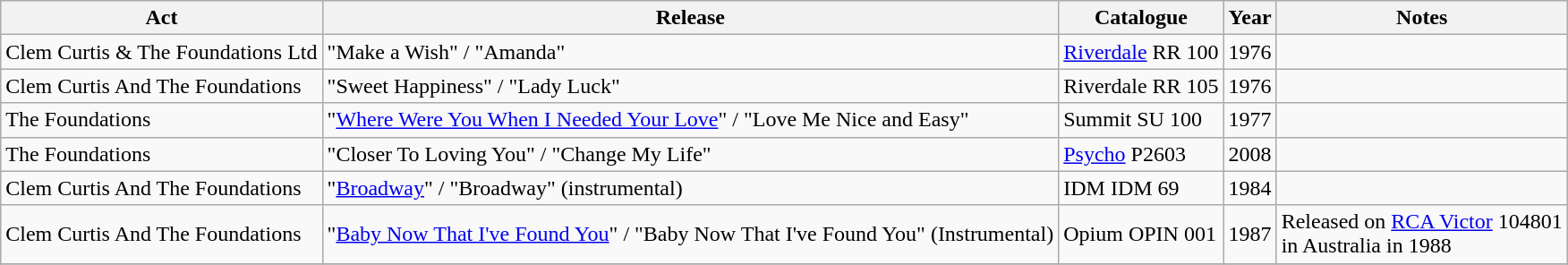<table class="wikitable plainrowheaders sortable">
<tr>
<th scope="col">Act</th>
<th scope="col">Release</th>
<th scope="col">Catalogue</th>
<th scope="col">Year</th>
<th scope="col" class="unsortable">Notes</th>
</tr>
<tr>
<td>Clem Curtis & The Foundations Ltd</td>
<td>"Make a Wish" / "Amanda"</td>
<td><a href='#'>Riverdale</a> RR 100</td>
<td>1976</td>
<td></td>
</tr>
<tr>
<td>Clem Curtis And The Foundations</td>
<td>"Sweet Happiness" / "Lady Luck"</td>
<td>Riverdale RR 105</td>
<td>1976</td>
<td></td>
</tr>
<tr>
<td>The Foundations</td>
<td>"<a href='#'>Where Were You When I Needed Your Love</a>" / "Love Me Nice and Easy"</td>
<td>Summit SU 100</td>
<td>1977</td>
<td></td>
</tr>
<tr>
<td>The Foundations</td>
<td>"Closer To Loving You" / "Change My Life"</td>
<td><a href='#'>Psycho</a> P2603</td>
<td>2008</td>
<td></td>
</tr>
<tr>
<td>Clem Curtis And The Foundations</td>
<td>"<a href='#'>Broadway</a>" / "Broadway" (instrumental)</td>
<td>IDM IDM 69</td>
<td>1984</td>
<td></td>
</tr>
<tr>
<td>Clem Curtis And The Foundations</td>
<td>"<a href='#'>Baby Now That I've Found You</a>" / "Baby Now That I've Found You" (Instrumental)</td>
<td>Opium OPIN 001</td>
<td>1987</td>
<td>Released on <a href='#'>RCA Victor</a> 104801<br> in Australia in 1988</td>
</tr>
<tr>
</tr>
</table>
